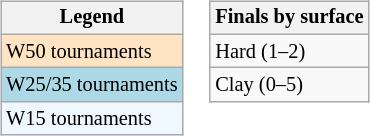<table>
<tr valign=top>
<td><br><table class=wikitable  style="font-size:85%;">
<tr>
<th>Legend</th>
</tr>
<tr style="background:#ffe4c4;">
<td>W50 tournaments</td>
</tr>
<tr style="background:lightblue;">
<td>W25/35 tournaments</td>
</tr>
<tr style="background:#f0f8ff;">
<td>W15 tournaments</td>
</tr>
</table>
</td>
<td><br><table class=wikitable  style="font-size:85%;">
<tr>
<th>Finals by surface</th>
</tr>
<tr>
<td>Hard (1–2)</td>
</tr>
<tr>
<td>Clay (0–5)</td>
</tr>
</table>
</td>
</tr>
</table>
